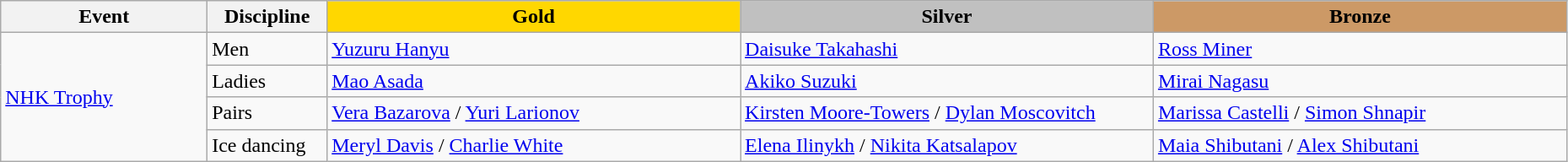<table class="wikitable" width="98%">
<tr>
<th width="10%">Event</th>
<th width="5%">Discipline</th>
<td width = "20%" align=center bgcolor=gold><strong>Gold</strong></td>
<td width = "20%" align=center bgcolor=silver><strong>Silver</strong></td>
<td width = "20%" align=center bgcolor=cc9966><strong>Bronze</strong></td>
</tr>
<tr>
<td rowspan=4><a href='#'>NHK Trophy</a></td>
<td>Men</td>
<td> <a href='#'>Yuzuru Hanyu</a></td>
<td> <a href='#'>Daisuke Takahashi</a></td>
<td> <a href='#'>Ross Miner</a></td>
</tr>
<tr>
<td>Ladies</td>
<td> <a href='#'>Mao Asada</a></td>
<td> <a href='#'>Akiko Suzuki</a></td>
<td> <a href='#'>Mirai Nagasu</a></td>
</tr>
<tr>
<td>Pairs</td>
<td> <a href='#'>Vera Bazarova</a> / <a href='#'>Yuri Larionov</a></td>
<td> <a href='#'>Kirsten Moore-Towers</a> / <a href='#'>Dylan Moscovitch</a></td>
<td> <a href='#'>Marissa Castelli</a> / <a href='#'>Simon Shnapir</a></td>
</tr>
<tr>
<td>Ice dancing</td>
<td> <a href='#'>Meryl Davis</a> / <a href='#'>Charlie White</a></td>
<td> <a href='#'>Elena Ilinykh</a> / <a href='#'>Nikita Katsalapov</a></td>
<td> <a href='#'>Maia Shibutani</a> / <a href='#'>Alex Shibutani</a></td>
</tr>
</table>
